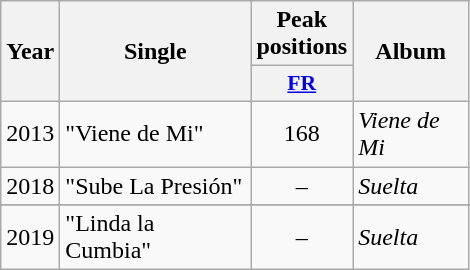<table class="wikitable">
<tr>
<th align="center" rowspan="2" width="10">Year</th>
<th align="center" rowspan="2" width="120">Single</th>
<th align="center" colspan="1" width="20">Peak positions</th>
<th align="center" rowspan="2" width="70">Album</th>
</tr>
<tr>
<th scope="col" style="width:3em;font-size:90%;"><a href='#'>FR</a><br></th>
</tr>
<tr>
<td style="text-align:center;">2013</td>
<td>"Viene de Mi"</td>
<td style="text-align:center;">168</td>
<td><em>Viene de Mi</em></td>
</tr>
<tr>
<td style="text-align:center;">2018</td>
<td>"Sube La Presión"</td>
<td style="text-align:center;">–</td>
<td><em>Suelta</em></td>
</tr>
<tr>
</tr>
<tr>
<td style="text-align:center;">2019</td>
<td>"Linda la Cumbia"</td>
<td style="text-align:center;">–</td>
<td><em>Suelta</em></td>
</tr>
</table>
